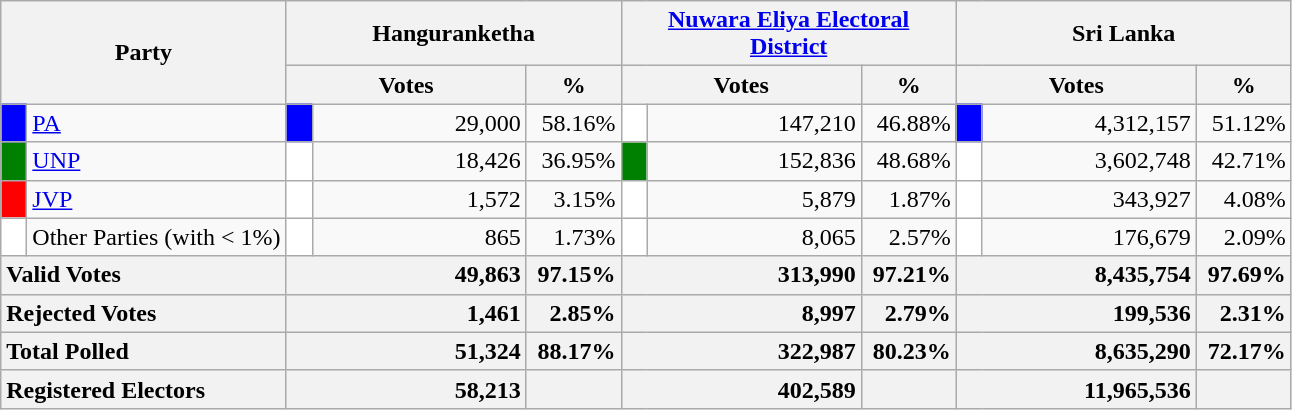<table class="wikitable">
<tr>
<th colspan="2" width="144px"rowspan="2">Party</th>
<th colspan="3" width="216px">Hanguranketha</th>
<th colspan="3" width="216px"><a href='#'>Nuwara Eliya Electoral District</a></th>
<th colspan="3" width="216px">Sri Lanka</th>
</tr>
<tr>
<th colspan="2" width="144px">Votes</th>
<th>%</th>
<th colspan="2" width="144px">Votes</th>
<th>%</th>
<th colspan="2" width="144px">Votes</th>
<th>%</th>
</tr>
<tr>
<td style="background-color:blue;" width="10px"></td>
<td style="text-align:left;"><a href='#'>PA</a></td>
<td style="background-color:blue;" width="10px"></td>
<td style="text-align:right;">29,000</td>
<td style="text-align:right;">58.16%</td>
<td style="background-color:white;" width="10px"></td>
<td style="text-align:right;">147,210</td>
<td style="text-align:right;">46.88%</td>
<td style="background-color:blue;" width="10px"></td>
<td style="text-align:right;">4,312,157</td>
<td style="text-align:right;">51.12%</td>
</tr>
<tr>
<td style="background-color:green;" width="10px"></td>
<td style="text-align:left;"><a href='#'>UNP</a></td>
<td style="background-color:white;" width="10px"></td>
<td style="text-align:right;">18,426</td>
<td style="text-align:right;">36.95%</td>
<td style="background-color:green;" width="10px"></td>
<td style="text-align:right;">152,836</td>
<td style="text-align:right;">48.68%</td>
<td style="background-color:white;" width="10px"></td>
<td style="text-align:right;">3,602,748</td>
<td style="text-align:right;">42.71%</td>
</tr>
<tr>
<td style="background-color:red;" width="10px"></td>
<td style="text-align:left;"><a href='#'>JVP</a></td>
<td style="background-color:white;" width="10px"></td>
<td style="text-align:right;">1,572</td>
<td style="text-align:right;">3.15%</td>
<td style="background-color:white;" width="10px"></td>
<td style="text-align:right;">5,879</td>
<td style="text-align:right;">1.87%</td>
<td style="background-color:white;" width="10px"></td>
<td style="text-align:right;">343,927</td>
<td style="text-align:right;">4.08%</td>
</tr>
<tr>
<td style="background-color:white;" width="10px"></td>
<td style="text-align:left;">Other Parties (with < 1%)</td>
<td style="background-color:white;" width="10px"></td>
<td style="text-align:right;">865</td>
<td style="text-align:right;">1.73%</td>
<td style="background-color:white;" width="10px"></td>
<td style="text-align:right;">8,065</td>
<td style="text-align:right;">2.57%</td>
<td style="background-color:white;" width="10px"></td>
<td style="text-align:right;">176,679</td>
<td style="text-align:right;">2.09%</td>
</tr>
<tr>
<th colspan="2" width="144px"style="text-align:left;">Valid Votes</th>
<th style="text-align:right;"colspan="2" width="144px">49,863</th>
<th style="text-align:right;">97.15%</th>
<th style="text-align:right;"colspan="2" width="144px">313,990</th>
<th style="text-align:right;">97.21%</th>
<th style="text-align:right;"colspan="2" width="144px">8,435,754</th>
<th style="text-align:right;">97.69%</th>
</tr>
<tr>
<th colspan="2" width="144px"style="text-align:left;">Rejected Votes</th>
<th style="text-align:right;"colspan="2" width="144px">1,461</th>
<th style="text-align:right;">2.85%</th>
<th style="text-align:right;"colspan="2" width="144px">8,997</th>
<th style="text-align:right;">2.79%</th>
<th style="text-align:right;"colspan="2" width="144px">199,536</th>
<th style="text-align:right;">2.31%</th>
</tr>
<tr>
<th colspan="2" width="144px"style="text-align:left;">Total Polled</th>
<th style="text-align:right;"colspan="2" width="144px">51,324</th>
<th style="text-align:right;">88.17%</th>
<th style="text-align:right;"colspan="2" width="144px">322,987</th>
<th style="text-align:right;">80.23%</th>
<th style="text-align:right;"colspan="2" width="144px">8,635,290</th>
<th style="text-align:right;">72.17%</th>
</tr>
<tr>
<th colspan="2" width="144px"style="text-align:left;">Registered Electors</th>
<th style="text-align:right;"colspan="2" width="144px">58,213</th>
<th></th>
<th style="text-align:right;"colspan="2" width="144px">402,589</th>
<th></th>
<th style="text-align:right;"colspan="2" width="144px">11,965,536</th>
<th></th>
</tr>
</table>
